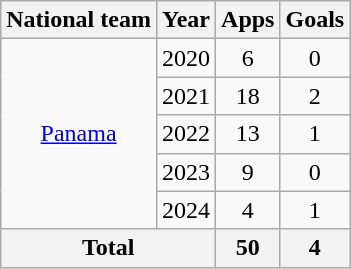<table class=wikitable style=text-align:center>
<tr>
<th>National team</th>
<th>Year</th>
<th>Apps</th>
<th>Goals</th>
</tr>
<tr>
<td rowspan="5"><a href='#'>Panama</a></td>
<td>2020</td>
<td>6</td>
<td>0</td>
</tr>
<tr>
<td>2021</td>
<td>18</td>
<td>2</td>
</tr>
<tr>
<td>2022</td>
<td>13</td>
<td>1</td>
</tr>
<tr>
<td>2023</td>
<td>9</td>
<td>0</td>
</tr>
<tr>
<td>2024</td>
<td>4</td>
<td>1</td>
</tr>
<tr>
<th colspan="2">Total</th>
<th>50</th>
<th>4</th>
</tr>
</table>
